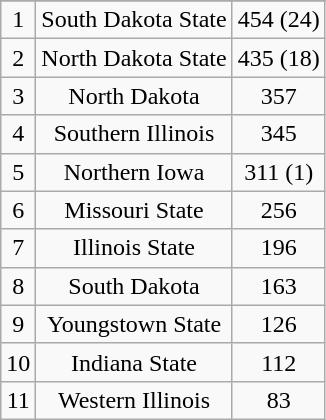<table class="wikitable" style="display: inline-table;">
<tr align="center">
</tr>
<tr align="center">
<td>1</td>
<td>South Dakota State</td>
<td>454 (24)</td>
</tr>
<tr align="center">
<td>2</td>
<td>North Dakota State</td>
<td>435 (18)</td>
</tr>
<tr align="center">
<td>3</td>
<td>North Dakota</td>
<td>357</td>
</tr>
<tr align="center">
<td>4</td>
<td>Southern Illinois</td>
<td>345</td>
</tr>
<tr align="center">
<td>5</td>
<td>Northern Iowa</td>
<td>311 (1)</td>
</tr>
<tr align="center">
<td>6</td>
<td>Missouri State</td>
<td>256</td>
</tr>
<tr align="center">
<td>7</td>
<td>Illinois State</td>
<td>196</td>
</tr>
<tr align="center">
<td>8</td>
<td>South Dakota</td>
<td>163</td>
</tr>
<tr align="center">
<td>9</td>
<td>Youngstown State</td>
<td>126</td>
</tr>
<tr align="center">
<td>10</td>
<td>Indiana State</td>
<td>112</td>
</tr>
<tr align="center">
<td>11</td>
<td>Western Illinois</td>
<td>83</td>
</tr>
</table>
